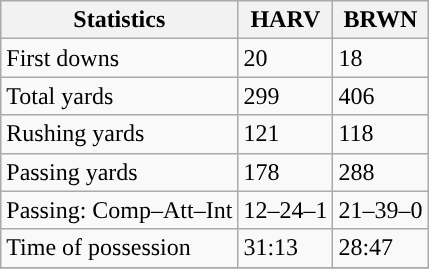<table class="wikitable" style="float: left;">
<tr>
<th>Statistics</th>
<th>HARV</th>
<th>BRWN</th>
</tr>
<tr>
<td>First downs</td>
<td>20</td>
<td>18</td>
</tr>
<tr>
<td>Total yards</td>
<td>299</td>
<td>406</td>
</tr>
<tr>
<td>Rushing yards</td>
<td>121</td>
<td>118</td>
</tr>
<tr>
<td>Passing yards</td>
<td>178</td>
<td>288</td>
</tr>
<tr>
<td>Passing: Comp–Att–Int</td>
<td>12–24–1</td>
<td>21–39–0</td>
</tr>
<tr>
<td>Time of possession</td>
<td>31:13</td>
<td>28:47</td>
</tr>
<tr>
</tr>
</table>
